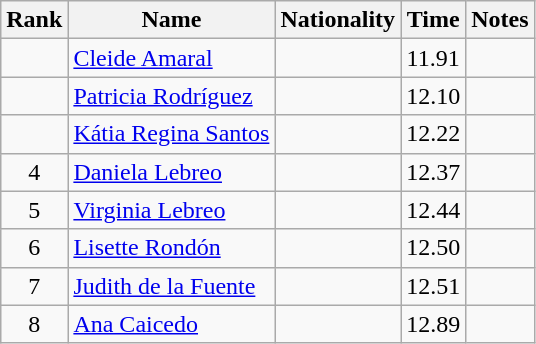<table class="wikitable sortable" style="text-align:center">
<tr>
<th>Rank</th>
<th>Name</th>
<th>Nationality</th>
<th>Time</th>
<th>Notes</th>
</tr>
<tr>
<td></td>
<td align=left><a href='#'>Cleide Amaral</a></td>
<td align=left></td>
<td>11.91</td>
<td></td>
</tr>
<tr>
<td></td>
<td align=left><a href='#'>Patricia Rodríguez</a></td>
<td align=left></td>
<td>12.10</td>
<td></td>
</tr>
<tr>
<td></td>
<td align=left><a href='#'>Kátia Regina Santos</a></td>
<td align=left></td>
<td>12.22</td>
<td></td>
</tr>
<tr>
<td>4</td>
<td align=left><a href='#'>Daniela Lebreo</a></td>
<td align=left></td>
<td>12.37</td>
<td></td>
</tr>
<tr>
<td>5</td>
<td align=left><a href='#'>Virginia Lebreo</a></td>
<td align=left></td>
<td>12.44</td>
<td></td>
</tr>
<tr>
<td>6</td>
<td align=left><a href='#'>Lisette Rondón</a></td>
<td align=left></td>
<td>12.50</td>
<td></td>
</tr>
<tr>
<td>7</td>
<td align=left><a href='#'>Judith de la Fuente</a></td>
<td align=left></td>
<td>12.51</td>
<td></td>
</tr>
<tr>
<td>8</td>
<td align=left><a href='#'>Ana Caicedo</a></td>
<td align=left></td>
<td>12.89</td>
<td></td>
</tr>
</table>
